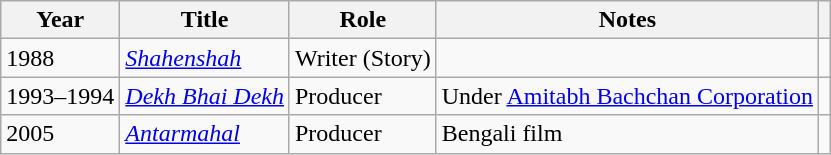<table class="wikitable sortable">
<tr>
<th scope="col">Year</th>
<th scope="col">Title</th>
<th scope="col">Role</th>
<th scope="col" class="unsortable">Notes</th>
<th scope="col" class="unsortable"></th>
</tr>
<tr>
<td>1988</td>
<td><em><a href='#'>Shahenshah</a></em></td>
<td>Writer (Story)</td>
<td></td>
<td></td>
</tr>
<tr>
<td>1993–1994</td>
<td><em><a href='#'>Dekh Bhai Dekh</a></em></td>
<td>Producer</td>
<td>Under <a href='#'>Amitabh Bachchan Corporation</a></td>
<td></td>
</tr>
<tr>
<td>2005</td>
<td><em><a href='#'>Antarmahal</a></em></td>
<td>Producer</td>
<td>Bengali film</td>
<td></td>
</tr>
</table>
